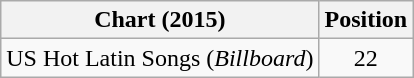<table class="wikitable">
<tr>
<th>Chart (2015)</th>
<th>Position</th>
</tr>
<tr>
<td>US Hot Latin Songs (<em>Billboard</em>)</td>
<td align="center">22</td>
</tr>
</table>
